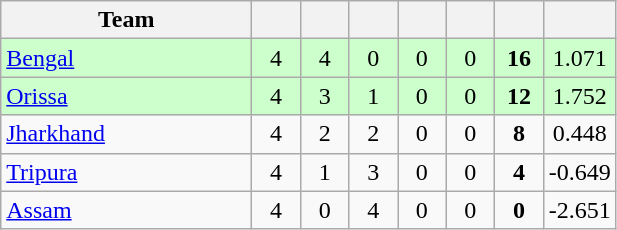<table class="wikitable" style="text-align:center">
<tr>
<th style="width:160px">Team</th>
<th style="width:25px"></th>
<th style="width:25px"></th>
<th style="width:25px"></th>
<th style="width:25px"></th>
<th style="width:25px"></th>
<th style="width:25px"></th>
<th style="width:25px"></th>
</tr>
<tr style="background:#cfc;">
<td style="text-align:left"><a href='#'>Bengal</a></td>
<td>4</td>
<td>4</td>
<td>0</td>
<td>0</td>
<td>0</td>
<td><strong>16</strong></td>
<td>1.071</td>
</tr>
<tr style="background:#cfc;">
<td style="text-align:left"><a href='#'>Orissa</a></td>
<td>4</td>
<td>3</td>
<td>1</td>
<td>0</td>
<td>0</td>
<td><strong>12</strong></td>
<td>1.752</td>
</tr>
<tr>
<td style="text-align:left"><a href='#'>Jharkhand</a></td>
<td>4</td>
<td>2</td>
<td>2</td>
<td>0</td>
<td>0</td>
<td><strong>8</strong></td>
<td>0.448</td>
</tr>
<tr>
<td style="text-align:left"><a href='#'>Tripura</a></td>
<td>4</td>
<td>1</td>
<td>3</td>
<td>0</td>
<td>0</td>
<td><strong>4</strong></td>
<td>-0.649</td>
</tr>
<tr>
<td style="text-align:left"><a href='#'>Assam</a></td>
<td>4</td>
<td>0</td>
<td>4</td>
<td>0</td>
<td>0</td>
<td><strong>0</strong></td>
<td>-2.651</td>
</tr>
</table>
